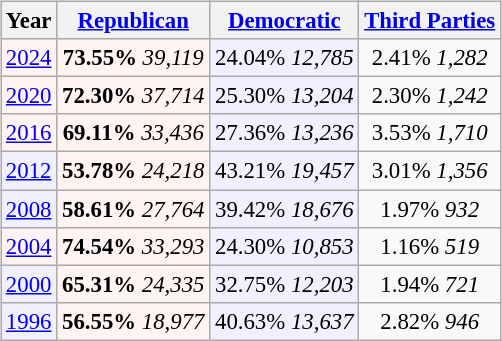<table class="wikitable" style="float:right; font-size:95%;">
<tr bgcolor=lightgrey>
<th>Year</th>
<th><a href='#'>Republican</a></th>
<th><a href='#'>Democratic</a></th>
<th><a href='#'>Third Parties</a></th>
</tr>
<tr>
<td align="center" bgcolor="#fff3f3"><a href='#'>2024</a></td>
<td align="center" bgcolor="#fff3f3"><strong>73.55%</strong> <em>39,119</em></td>
<td align="center" bgcolor="#f0f0ff">24.04% <em>12,785</em></td>
<td align="center">2.41% <em>1,282</em></td>
</tr>
<tr>
<td align="center" bgcolor="#fff3f3"><a href='#'>2020</a></td>
<td align="center" bgcolor="#fff3f3"><strong>72.30%</strong> <em>37,714</em></td>
<td align="center" bgcolor="#f0f0ff">25.30% <em>13,204</em></td>
<td align="center">2.30% <em>1,242</em></td>
</tr>
<tr>
<td align="center" bgcolor="#fff3f3"><a href='#'>2016</a></td>
<td align="center" bgcolor="#fff3f3"><strong>69.11%</strong> <em>33,436</em></td>
<td align="center" bgcolor="#f0f0ff">27.36% <em>13,236</em></td>
<td align="center">3.53% <em>1,710</em></td>
</tr>
<tr>
<td align="center" bgcolor="#f0f0ff"><a href='#'>2012</a></td>
<td align="center" bgcolor="#fff3f3"><strong>53.78%</strong> <em>24,218</em></td>
<td align="center" bgcolor="#f0f0ff">43.21% <em>19,457</em></td>
<td align="center">3.01% <em>1,356</em></td>
</tr>
<tr>
<td align="center" bgcolor="#f0f0ff"><a href='#'>2008</a></td>
<td align="center" bgcolor="#fff3f3"><strong>58.61%</strong> <em>27,764</em></td>
<td align="center" bgcolor="#f0f0ff">39.42% <em>18,676</em></td>
<td align="center">1.97% <em>932</em></td>
</tr>
<tr>
<td align="center" bgcolor="#fff3f3"><a href='#'>2004</a></td>
<td align="center" bgcolor="#fff3f3"><strong>74.54%</strong> <em>33,293</em></td>
<td align="center" bgcolor="#f0f0ff">24.30% <em>10,853</em></td>
<td align="center">1.16% <em>519</em></td>
</tr>
<tr>
<td align="center" bgcolor="#f0f0ff"><a href='#'>2000</a></td>
<td align="center" bgcolor="#fff3f3"><strong>65.31%</strong> <em>24,335</em></td>
<td align="center" bgcolor="#f0f0ff">32.75% <em>12,203</em></td>
<td align="center">1.94% <em>721</em></td>
</tr>
<tr>
<td align="center" bgcolor="#f0f0ff"><a href='#'>1996</a></td>
<td align="center" bgcolor="#fff3f3"><strong>56.55%</strong> <em>18,977</em></td>
<td align="center" bgcolor="#f0f0ff">40.63% <em>13,637</em></td>
<td align="center">2.82% <em>946</em></td>
</tr>
</table>
